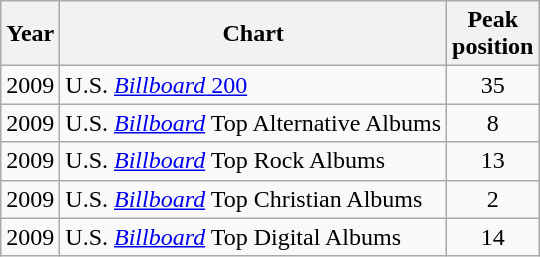<table class="wikitable sortable">
<tr>
<th align="left">Year</th>
<th align="left">Chart</th>
<th style="text-align:center;">Peak<br>position</th>
</tr>
<tr>
<td align="left">2009</td>
<td align="left">U.S. <a href='#'><em>Billboard</em> 200</a></td>
<td style="text-align:center;">35</td>
</tr>
<tr>
<td align="left">2009</td>
<td align="left">U.S. <em><a href='#'>Billboard</a></em> Top Alternative Albums</td>
<td style="text-align:center;">8</td>
</tr>
<tr>
<td align="left">2009</td>
<td align="left">U.S. <em><a href='#'>Billboard</a></em> Top Rock Albums</td>
<td style="text-align:center;">13</td>
</tr>
<tr>
<td align="left">2009</td>
<td align="left">U.S. <em><a href='#'>Billboard</a></em> Top Christian Albums</td>
<td style="text-align:center;">2</td>
</tr>
<tr>
<td align="left">2009</td>
<td align="left">U.S. <em><a href='#'>Billboard</a></em> Top Digital Albums</td>
<td style="text-align:center;">14</td>
</tr>
</table>
